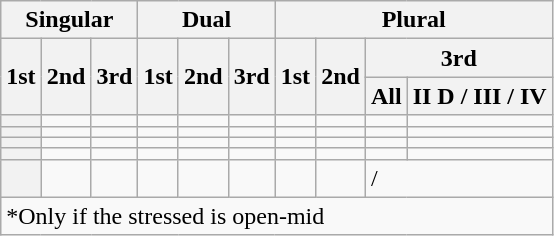<table class="wikitable">
<tr>
<th colspan="3">Singular</th>
<th colspan="3">Dual</th>
<th colspan="4">Plural</th>
</tr>
<tr>
<th rowspan="2">1st</th>
<th rowspan="2">2nd</th>
<th rowspan="2">3rd</th>
<th rowspan="2">1st</th>
<th rowspan="2">2nd</th>
<th rowspan="2">3rd</th>
<th rowspan="2">1st</th>
<th rowspan="2">2nd</th>
<th colspan="2">3rd</th>
</tr>
<tr>
<th>All</th>
<th>II D / III / IV</th>
</tr>
<tr>
<th></th>
<td></td>
<td></td>
<td></td>
<td></td>
<td></td>
<td></td>
<td></td>
<td></td>
<td></td>
</tr>
<tr>
<th></th>
<td></td>
<td></td>
<td></td>
<td></td>
<td></td>
<td></td>
<td></td>
<td></td>
<td></td>
</tr>
<tr>
<th></th>
<td></td>
<td></td>
<td></td>
<td></td>
<td></td>
<td></td>
<td></td>
<td></td>
<td></td>
</tr>
<tr>
<th></th>
<td></td>
<td></td>
<td></td>
<td></td>
<td></td>
<td></td>
<td></td>
<td></td>
<td></td>
</tr>
<tr>
<th></th>
<td></td>
<td></td>
<td></td>
<td></td>
<td></td>
<td></td>
<td></td>
<td colspan="2"> / </td>
</tr>
<tr>
<td colspan="10">*Only if the stressed  is open-mid</td>
</tr>
</table>
